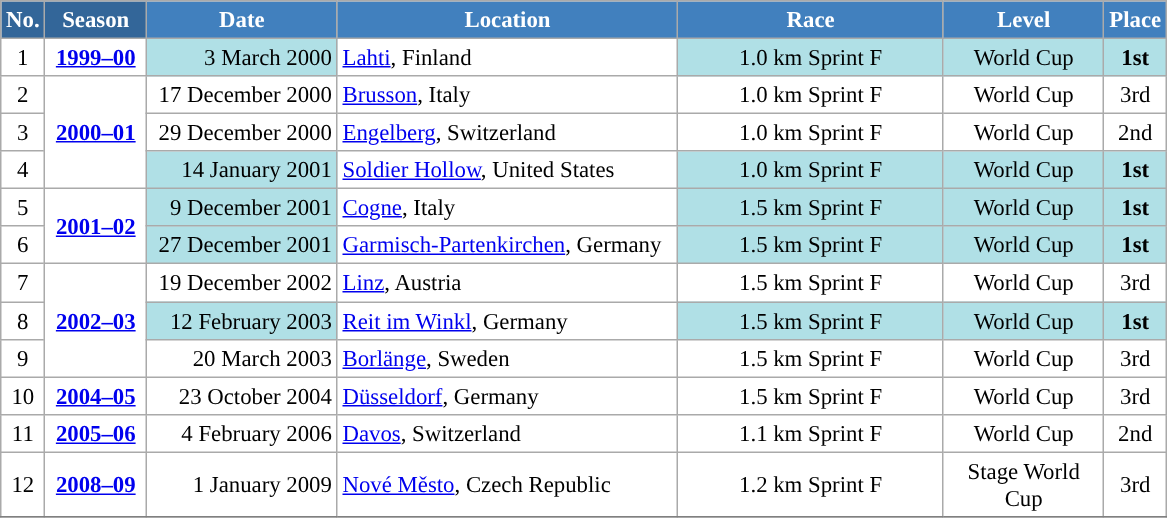<table class="wikitable sortable" style="font-size:95%; text-align:center; border:grey solid 1px; border-collapse:collapse; background:#ffffff;">
<tr style="background:#efefef;">
<th style="background-color:#369; color:white;">No.</th>
<th style="background-color:#369; color:white;">Season</th>
<th style="background-color:#4180be; color:white; width:120px;">Date</th>
<th style="background-color:#4180be; color:white; width:220px;">Location</th>
<th style="background-color:#4180be; color:white; width:170px;">Race</th>
<th style="background-color:#4180be; color:white; width:100px;">Level</th>
<th style="background-color:#4180be; color:white;">Place</th>
</tr>
<tr>
<td align=center>1</td>
<td rowspan=1 align=center><strong><a href='#'>1999–00</a></strong></td>
<td bgcolor="#BOEOE6" align=right>3 March 2000</td>
<td align=left> <a href='#'>Lahti</a>, Finland</td>
<td bgcolor="#BOEOE6">1.0 km Sprint F</td>
<td bgcolor="#BOEOE6">World Cup</td>
<td bgcolor="#BOEOE6"><strong>1st</strong></td>
</tr>
<tr>
<td align=center>2</td>
<td rowspan=3 align=center><strong><a href='#'>2000–01</a></strong></td>
<td align=right>17 December 2000</td>
<td align=left> <a href='#'>Brusson</a>, Italy</td>
<td>1.0 km Sprint F</td>
<td>World Cup</td>
<td>3rd</td>
</tr>
<tr>
<td align=center>3</td>
<td align=right>29 December 2000</td>
<td align=left> <a href='#'>Engelberg</a>, Switzerland</td>
<td>1.0 km Sprint F</td>
<td>World Cup</td>
<td>2nd</td>
</tr>
<tr>
<td align=center>4</td>
<td bgcolor="#BOEOE6" align=right>14 January 2001</td>
<td align=left> <a href='#'>Soldier Hollow</a>, United States</td>
<td bgcolor="#BOEOE6">1.0 km Sprint F</td>
<td bgcolor="#BOEOE6">World Cup</td>
<td bgcolor="#BOEOE6"><strong>1st</strong></td>
</tr>
<tr>
<td align=center>5</td>
<td rowspan=2 align=center><strong><a href='#'>2001–02</a></strong></td>
<td bgcolor="#BOEOE6" align=right>9 December 2001</td>
<td align=left> <a href='#'>Cogne</a>, Italy</td>
<td bgcolor="#BOEOE6">1.5 km Sprint F</td>
<td bgcolor="#BOEOE6">World Cup</td>
<td bgcolor="#BOEOE6"><strong>1st</strong></td>
</tr>
<tr>
<td align=center>6</td>
<td bgcolor="#BOEOE6" align=right>27 December 2001</td>
<td align=left> <a href='#'>Garmisch-Partenkirchen</a>, Germany</td>
<td bgcolor="#BOEOE6">1.5 km Sprint F</td>
<td bgcolor="#BOEOE6">World Cup</td>
<td bgcolor="#BOEOE6"><strong>1st</strong></td>
</tr>
<tr>
<td align=center>7</td>
<td rowspan=3 align=center><strong> <a href='#'>2002–03</a> </strong></td>
<td align=right>19 December 2002</td>
<td align=left> <a href='#'>Linz</a>, Austria</td>
<td>1.5 km Sprint F</td>
<td>World Cup</td>
<td>3rd</td>
</tr>
<tr>
<td align=center>8</td>
<td bgcolor="#BOEOE6" align=right>12 February 2003</td>
<td align=left> <a href='#'>Reit im Winkl</a>, Germany</td>
<td bgcolor="#BOEOE6">1.5 km Sprint F</td>
<td bgcolor="#BOEOE6">World Cup</td>
<td bgcolor="#BOEOE6"><strong>1st</strong></td>
</tr>
<tr>
<td align=center>9</td>
<td align=right>20 March 2003</td>
<td align=left> <a href='#'>Borlänge</a>, Sweden</td>
<td>1.5 km Sprint F</td>
<td>World Cup</td>
<td>3rd</td>
</tr>
<tr>
<td align=center>10</td>
<td rowspan=1 align=center><strong><a href='#'>2004–05</a></strong></td>
<td align=right>23 October 2004</td>
<td align=left> <a href='#'>Düsseldorf</a>, Germany</td>
<td>1.5 km Sprint F</td>
<td>World Cup</td>
<td>3rd</td>
</tr>
<tr>
<td align=center>11</td>
<td rowspan=1 align=center><strong><a href='#'>2005–06</a></strong></td>
<td align=right>4 February 2006</td>
<td align=left> <a href='#'>Davos</a>, Switzerland</td>
<td>1.1 km Sprint F</td>
<td>World Cup</td>
<td>2nd</td>
</tr>
<tr>
<td align=center>12</td>
<td rowspan=1 align=center><strong><a href='#'>2008–09</a></strong></td>
<td align=right>1 January 2009</td>
<td align=left> <a href='#'>Nové Město</a>, Czech Republic</td>
<td>1.2 km Sprint F</td>
<td>Stage World Cup</td>
<td>3rd</td>
</tr>
<tr>
</tr>
</table>
